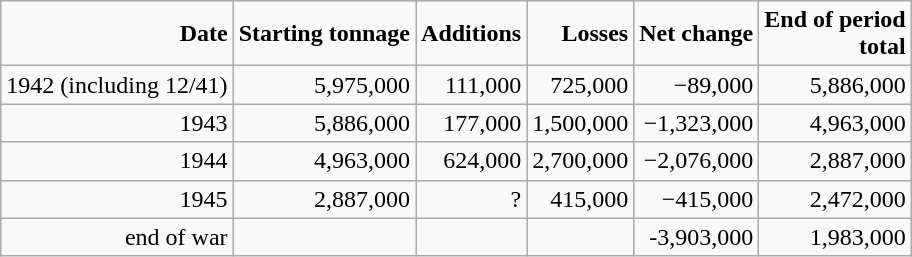<table class="wikitable" style="text-align:right;">
<tr>
<td><strong>Date</strong></td>
<td><strong>Starting tonnage</strong></td>
<td><strong>Additions</strong></td>
<td><strong>Losses</strong></td>
<td><strong>Net change</strong></td>
<td><strong>End of period<br>total</strong></td>
</tr>
<tr>
<td>1942 (including 12/41)</td>
<td>5,975,000</td>
<td>111,000</td>
<td>725,000</td>
<td>−89,000</td>
<td>5,886,000</td>
</tr>
<tr>
<td>1943</td>
<td>5,886,000</td>
<td>177,000</td>
<td>1,500,000</td>
<td>−1,323,000</td>
<td>4,963,000</td>
</tr>
<tr>
<td>1944</td>
<td>4,963,000</td>
<td>624,000</td>
<td>2,700,000</td>
<td>−2,076,000</td>
<td>2,887,000</td>
</tr>
<tr>
<td>1945</td>
<td>2,887,000</td>
<td>?</td>
<td>415,000</td>
<td>−415,000</td>
<td>2,472,000</td>
</tr>
<tr>
<td>end of war</td>
<td></td>
<td></td>
<td></td>
<td>-3,903,000</td>
<td>1,983,000</td>
</tr>
</table>
